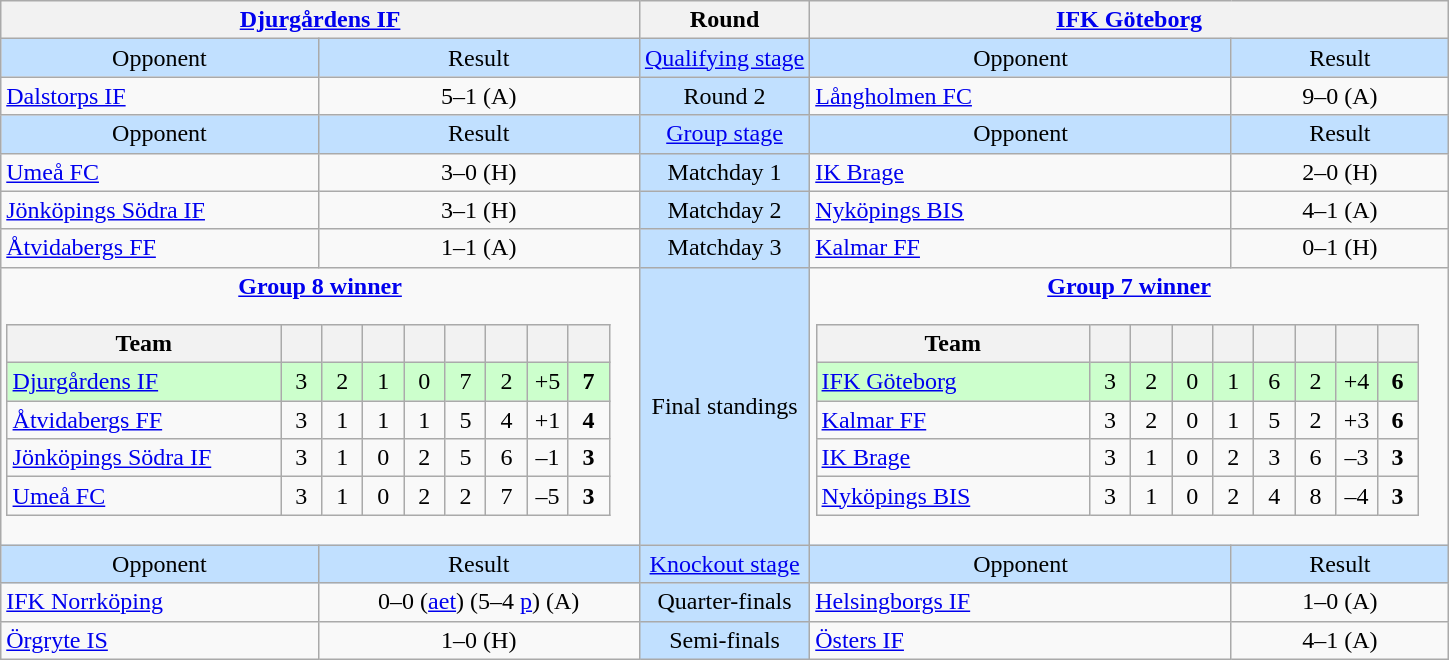<table class="wikitable" style="text-align: center;">
<tr>
<th colspan=2><a href='#'>Djurgårdens IF</a></th>
<th>Round</th>
<th colspan=2><a href='#'>IFK Göteborg</a></th>
</tr>
<tr style="background:#c1e0ff;">
<td>Opponent</td>
<td>Result</td>
<td><a href='#'>Qualifying stage</a></td>
<td>Opponent</td>
<td>Result</td>
</tr>
<tr>
<td align=left><a href='#'>Dalstorps IF</a></td>
<td>5–1 (A)</td>
<td style="background:#c1e0ff;">Round 2</td>
<td align=left><a href='#'>Långholmen FC</a></td>
<td>9–0 (A)</td>
</tr>
<tr style="background:#c1e0ff;">
<td>Opponent</td>
<td>Result</td>
<td><a href='#'>Group stage</a></td>
<td>Opponent</td>
<td>Result</td>
</tr>
<tr>
<td align=left><a href='#'>Umeå FC</a></td>
<td>3–0 (H)</td>
<td style="background:#c1e0ff;">Matchday 1</td>
<td align=left><a href='#'>IK Brage</a></td>
<td>2–0 (H)</td>
</tr>
<tr>
<td align=left><a href='#'>Jönköpings Södra IF</a></td>
<td>3–1 (H)</td>
<td style="background:#c1e0ff;">Matchday 2</td>
<td align=left><a href='#'>Nyköpings BIS</a></td>
<td>4–1 (A)</td>
</tr>
<tr>
<td align=left><a href='#'>Åtvidabergs FF</a></td>
<td>1–1 (A)</td>
<td style="background:#c1e0ff;">Matchday 3</td>
<td align=left><a href='#'>Kalmar FF</a></td>
<td>0–1 (H)</td>
</tr>
<tr>
<td colspan="2" style="text-align:center; vertical-align:top;"><strong><a href='#'>Group 8 winner</a></strong><br><table class="wikitable" style="text-align: center;">
<tr>
<th width="175">Team</th>
<th width="20"></th>
<th width="20"></th>
<th width="20"></th>
<th width="20"></th>
<th width="20"></th>
<th width="20"></th>
<th width="20"></th>
<th width="20"></th>
</tr>
<tr bgcolor="#ccffcc">
<td align=left><a href='#'>Djurgårdens IF</a></td>
<td>3</td>
<td>2</td>
<td>1</td>
<td>0</td>
<td>7</td>
<td>2</td>
<td>+5</td>
<td><strong>7</strong></td>
</tr>
<tr>
<td align=left><a href='#'>Åtvidabergs FF</a></td>
<td>3</td>
<td>1</td>
<td>1</td>
<td>1</td>
<td>5</td>
<td>4</td>
<td>+1</td>
<td><strong>4</strong></td>
</tr>
<tr>
<td align=left><a href='#'>Jönköpings Södra IF</a></td>
<td>3</td>
<td>1</td>
<td>0</td>
<td>2</td>
<td>5</td>
<td>6</td>
<td>–1</td>
<td><strong>3</strong></td>
</tr>
<tr>
<td align=left><a href='#'>Umeå FC</a></td>
<td>3</td>
<td>1</td>
<td>0</td>
<td>2</td>
<td>2</td>
<td>7</td>
<td>–5</td>
<td><strong>3</strong></td>
</tr>
</table>
</td>
<td style="background:#c1e0ff;">Final standings</td>
<td colspan="2" style="text-align:center; vertical-align:top;"><strong><a href='#'>Group 7 winner</a></strong><br><table class="wikitable" style="text-align:center">
<tr>
<th style="width:175px;">Team</th>
<th width="20"></th>
<th width="20"></th>
<th width="20"></th>
<th width="20"></th>
<th width="20"></th>
<th width="20"></th>
<th width="20"></th>
<th width="20"></th>
</tr>
<tr bgcolor="#ccffcc">
<td align=left><a href='#'>IFK Göteborg</a></td>
<td>3</td>
<td>2</td>
<td>0</td>
<td>1</td>
<td>6</td>
<td>2</td>
<td>+4</td>
<td><strong>6</strong></td>
</tr>
<tr>
<td align=left><a href='#'>Kalmar FF</a></td>
<td>3</td>
<td>2</td>
<td>0</td>
<td>1</td>
<td>5</td>
<td>2</td>
<td>+3</td>
<td><strong>6</strong></td>
</tr>
<tr>
<td align=left><a href='#'>IK Brage</a></td>
<td>3</td>
<td>1</td>
<td>0</td>
<td>2</td>
<td>3</td>
<td>6</td>
<td>–3</td>
<td><strong>3</strong></td>
</tr>
<tr>
<td align=left><a href='#'>Nyköpings BIS</a></td>
<td>3</td>
<td>1</td>
<td>0</td>
<td>2</td>
<td>4</td>
<td>8</td>
<td>–4</td>
<td><strong>3</strong></td>
</tr>
</table>
</td>
</tr>
<tr style="background:#c1e0ff;">
<td>Opponent</td>
<td>Result</td>
<td><a href='#'>Knockout stage</a></td>
<td>Opponent</td>
<td>Result</td>
</tr>
<tr>
<td align=left><a href='#'>IFK Norrköping</a></td>
<td>0–0 (<a href='#'>aet</a>) (5–4 <a href='#'>p</a>) (A)</td>
<td style="background:#c1e0ff;">Quarter-finals</td>
<td align=left><a href='#'>Helsingborgs IF</a></td>
<td>1–0 (A)</td>
</tr>
<tr>
<td align=left><a href='#'>Örgryte IS</a></td>
<td>1–0 (H)</td>
<td style="background:#c1e0ff;">Semi-finals</td>
<td align=left><a href='#'>Östers IF</a></td>
<td>4–1 (A)</td>
</tr>
</table>
